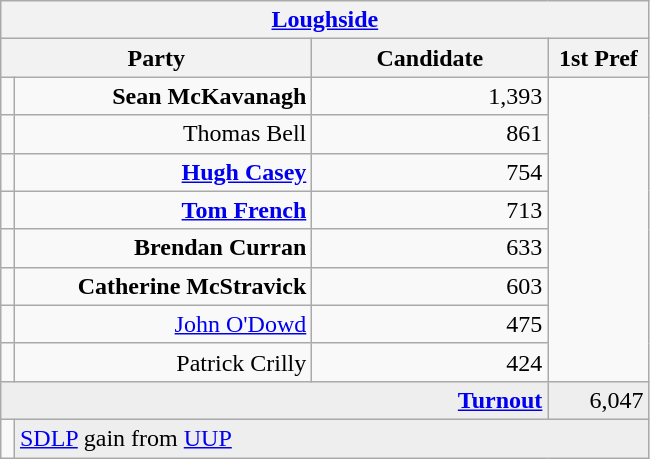<table class="wikitable">
<tr>
<th colspan="4" align="center"><a href='#'>Loughside</a></th>
</tr>
<tr>
<th colspan="2" align="center" width=200>Party</th>
<th width=150>Candidate</th>
<th width=60>1st Pref</th>
</tr>
<tr>
<td></td>
<td align="right"><strong>Sean McKavanagh</strong></td>
<td align="right">1,393</td>
</tr>
<tr>
<td></td>
<td align="right">Thomas Bell</td>
<td align="right">861</td>
</tr>
<tr>
<td></td>
<td align="right"><strong><a href='#'>Hugh Casey</a></strong></td>
<td align="right">754</td>
</tr>
<tr>
<td></td>
<td align="right"><strong><a href='#'>Tom French</a></strong></td>
<td align="right">713</td>
</tr>
<tr>
<td></td>
<td align="right"><strong>Brendan Curran</strong></td>
<td align="right">633</td>
</tr>
<tr>
<td></td>
<td align="right"><strong>Catherine McStravick</strong></td>
<td align="right">603</td>
</tr>
<tr>
<td></td>
<td align="right"><a href='#'>John O'Dowd</a></td>
<td align="right">475</td>
</tr>
<tr>
<td></td>
<td align="right">Patrick Crilly</td>
<td align="right">424</td>
</tr>
<tr bgcolor="EEEEEE">
<td colspan=3 align="right"><strong><a href='#'>Turnout</a></strong></td>
<td align="right">6,047</td>
</tr>
<tr>
<td bgcolor=></td>
<td colspan=3 bgcolor="EEEEEE"><a href='#'>SDLP</a> gain from <a href='#'>UUP</a></td>
</tr>
</table>
